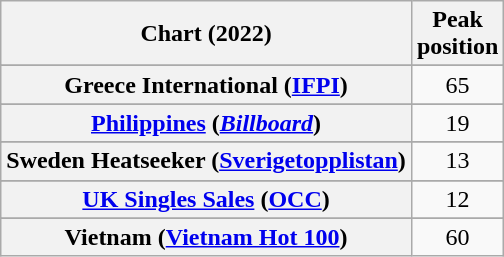<table class="wikitable sortable plainrowheaders" style="text-align:center">
<tr>
<th scope="col">Chart (2022)</th>
<th scope="col">Peak<br>position</th>
</tr>
<tr>
</tr>
<tr>
</tr>
<tr>
<th scope="row">Greece International (<a href='#'>IFPI</a>)</th>
<td>65</td>
</tr>
<tr>
</tr>
<tr>
<th scope="row"><a href='#'>Philippines</a> (<em><a href='#'>Billboard</a></em>)</th>
<td>19</td>
</tr>
<tr>
</tr>
<tr>
<th scope="row">Sweden Heatseeker (<a href='#'>Sverigetopplistan</a>)</th>
<td>13</td>
</tr>
<tr>
</tr>
<tr>
</tr>
<tr>
<th scope="row"><a href='#'>UK Singles Sales</a> (<a href='#'>OCC</a>)</th>
<td>12</td>
</tr>
<tr>
</tr>
<tr>
<th scope="row">Vietnam (<a href='#'>Vietnam Hot 100</a>)</th>
<td>60</td>
</tr>
</table>
